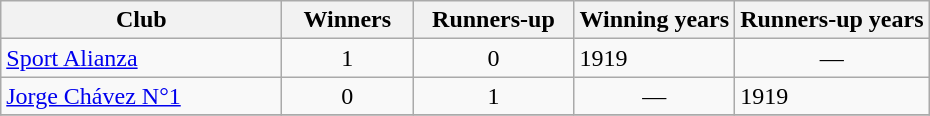<table class="wikitable sortable">
<tr>
<th scope=col class="unsortable" width=180>Club</th>
<th scope=col width=80>Winners</th>
<th scope=col width=100>Runners-up</th>
<th scope=col class="unsortable">Winning years</th>
<th scope=col class="unsortable">Runners-up years</th>
</tr>
<tr>
<td><a href='#'>Sport Alianza</a></td>
<td align=center>1</td>
<td align=center>0</td>
<td>1919</td>
<td align=center>—</td>
</tr>
<tr>
<td><a href='#'>Jorge Chávez N°1</a></td>
<td align=center>0</td>
<td align=center>1</td>
<td align=center>—</td>
<td>1919</td>
</tr>
<tr>
</tr>
</table>
